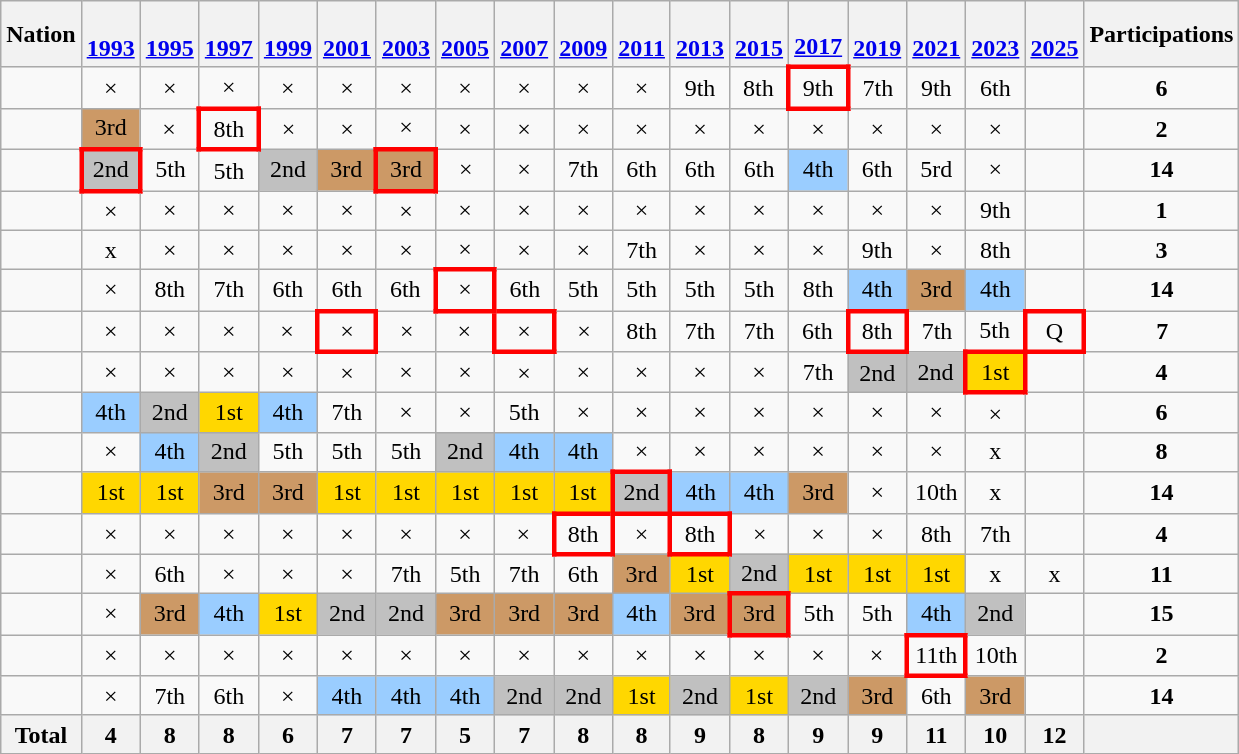<table class="wikitable" style="text-align:center;">
<tr>
<th>Nation</th>
<th><br><a href='#'>1993</a></th>
<th><br><a href='#'>1995</a></th>
<th><br><a href='#'>1997</a></th>
<th><br><a href='#'>1999</a></th>
<th><br><a href='#'>2001</a></th>
<th><br><a href='#'>2003</a></th>
<th><br><a href='#'>2005</a></th>
<th><br><a href='#'>2007</a></th>
<th><br><a href='#'>2009</a></th>
<th><br><a href='#'>2011</a></th>
<th><br><a href='#'>2013</a></th>
<th><br><a href='#'>2015</a></th>
<th><br><a href='#'>2017</a></th>
<th><br><a href='#'>2019</a></th>
<th><br><a href='#'>2021</a></th>
<th><br><a href='#'>2023</a></th>
<th><br><a href='#'>2025</a></th>
<th>Participations</th>
</tr>
<tr>
<td align=left></td>
<td>×</td>
<td>×</td>
<td>×</td>
<td>×</td>
<td>×</td>
<td>×</td>
<td>×</td>
<td>×</td>
<td>×</td>
<td>×</td>
<td>9th</td>
<td>8th</td>
<td style="border:3px solid red">9th</td>
<td>7th</td>
<td>9th</td>
<td>6th</td>
<td></td>
<td><strong>6</strong></td>
</tr>
<tr>
<td align=left></td>
<td bgcolor=#cc9966>3rd</td>
<td>×</td>
<td style="border:3px solid red">8th</td>
<td>×</td>
<td>×</td>
<td>×</td>
<td>×</td>
<td>×</td>
<td>×</td>
<td>×</td>
<td>×</td>
<td>×</td>
<td>×</td>
<td>×</td>
<td>×</td>
<td>×</td>
<td></td>
<td><strong>2</strong></td>
</tr>
<tr>
<td align=left></td>
<td style="border:3px solid red" bgcolor=silver>2nd</td>
<td>5th</td>
<td>5th</td>
<td bgcolor=silver>2nd</td>
<td bgcolor=#cc9966>3rd</td>
<td style="border:3px solid red" bgcolor=#cc9966>3rd</td>
<td>×</td>
<td>×</td>
<td>7th</td>
<td>6th</td>
<td>6th</td>
<td>6th</td>
<td bgcolor=#9acdff>4th</td>
<td>6th</td>
<td>5rd</td>
<td>×</td>
<td></td>
<td><strong>14</strong></td>
</tr>
<tr>
<td align=left></td>
<td>×</td>
<td>×</td>
<td>×</td>
<td>×</td>
<td>×</td>
<td>×</td>
<td>×</td>
<td>×</td>
<td>×</td>
<td>×</td>
<td>×</td>
<td>×</td>
<td>×</td>
<td>×</td>
<td>×</td>
<td>9th</td>
<td></td>
<td><strong>1</strong></td>
</tr>
<tr>
<td align=left></td>
<td>x</td>
<td>×</td>
<td>×</td>
<td>×</td>
<td>×</td>
<td>×</td>
<td>×</td>
<td>×</td>
<td>×</td>
<td>7th</td>
<td>×</td>
<td>×</td>
<td>×</td>
<td>9th</td>
<td>×</td>
<td>8th</td>
<td></td>
<td><strong>3</strong></td>
</tr>
<tr>
<td align=left></td>
<td>×</td>
<td>8th</td>
<td>7th</td>
<td>6th</td>
<td>6th</td>
<td>6th</td>
<td style="border:3px solid red">×</td>
<td>6th</td>
<td>5th</td>
<td>5th</td>
<td>5th</td>
<td>5th</td>
<td>8th</td>
<td bgcolor=#9acdff>4th</td>
<td bgcolor=#cc9966>3rd</td>
<td bgcolor=#9acdff>4th</td>
<td></td>
<td><strong>14</strong></td>
</tr>
<tr>
<td align=left></td>
<td>×</td>
<td>×</td>
<td>×</td>
<td>×</td>
<td style="border:3px solid red">×</td>
<td>×</td>
<td>×</td>
<td style="border:3px solid red">×</td>
<td>×</td>
<td>8th</td>
<td>7th</td>
<td>7th</td>
<td>6th</td>
<td style="border:3px solid red">8th</td>
<td>7th</td>
<td>5th</td>
<td style="border:3px solid red">Q</td>
<td><strong>7</strong></td>
</tr>
<tr>
<td align=left></td>
<td>×</td>
<td>×</td>
<td>×</td>
<td>×</td>
<td>×</td>
<td>×</td>
<td>×</td>
<td>×</td>
<td>×</td>
<td>×</td>
<td>×</td>
<td>×</td>
<td>7th</td>
<td bgcolor=silver>2nd</td>
<td bgcolor=silver>2nd</td>
<td style="border:3px solid red" bgcolor=gold>1st</td>
<td></td>
<td><strong>4</strong></td>
</tr>
<tr>
<td align=left></td>
<td bgcolor=#9acdff>4th</td>
<td bgcolor=silver>2nd</td>
<td bgcolor=gold>1st</td>
<td bgcolor=#9acdff>4th</td>
<td>7th</td>
<td>×</td>
<td>×</td>
<td>5th</td>
<td>×</td>
<td>×</td>
<td>×</td>
<td>×</td>
<td>×</td>
<td>×</td>
<td>×</td>
<td>×</td>
<td></td>
<td><strong>6</strong></td>
</tr>
<tr>
<td align=left></td>
<td>×</td>
<td bgcolor=#9acdff>4th</td>
<td bgcolor=silver>2nd</td>
<td>5th</td>
<td>5th</td>
<td>5th</td>
<td bgcolor=silver>2nd</td>
<td bgcolor=#9acdff>4th</td>
<td bgcolor=#9acdff>4th</td>
<td>×</td>
<td>×</td>
<td>×</td>
<td>×</td>
<td>×</td>
<td>×</td>
<td>x</td>
<td></td>
<td><strong>8</strong></td>
</tr>
<tr>
<td align=left></td>
<td bgcolor=gold>1st</td>
<td bgcolor=gold>1st</td>
<td bgcolor=#cc9966>3rd</td>
<td bgcolor=#cc9966>3rd</td>
<td bgcolor=gold>1st</td>
<td bgcolor=gold>1st</td>
<td bgcolor=gold>1st</td>
<td bgcolor=gold>1st</td>
<td bgcolor=gold>1st</td>
<td style="border:3px solid red" bgcolor=silver>2nd</td>
<td bgcolor=#9acdff>4th</td>
<td bgcolor=#9acdff>4th</td>
<td bgcolor=#cc9966>3rd</td>
<td>×</td>
<td>10th</td>
<td>x</td>
<td></td>
<td><strong>14</strong></td>
</tr>
<tr>
<td align=left></td>
<td>×</td>
<td>×</td>
<td>×</td>
<td>×</td>
<td>×</td>
<td>×</td>
<td>×</td>
<td>×</td>
<td style="border:3px solid red">8th</td>
<td>×</td>
<td style="border:3px solid red">8th</td>
<td>×</td>
<td>×</td>
<td>×</td>
<td>8th</td>
<td>7th</td>
<td></td>
<td><strong>4</strong></td>
</tr>
<tr>
<td align=left></td>
<td>×</td>
<td>6th</td>
<td>×</td>
<td>×</td>
<td>×</td>
<td>7th</td>
<td>5th</td>
<td>7th</td>
<td>6th</td>
<td bgcolor=#cc9966>3rd</td>
<td bgcolor=gold>1st</td>
<td bgcolor=silver>2nd</td>
<td bgcolor=gold>1st</td>
<td bgcolor=gold>1st</td>
<td bgcolor=gold>1st</td>
<td>x</td>
<td>x</td>
<td><strong>11</strong></td>
</tr>
<tr>
<td align=left></td>
<td>×</td>
<td bgcolor=#cc9966>3rd</td>
<td bgcolor=#9acdff>4th</td>
<td bgcolor=gold>1st</td>
<td bgcolor=silver>2nd</td>
<td bgcolor=silver>2nd</td>
<td bgcolor=#cc9966>3rd</td>
<td bgcolor=#cc9966>3rd</td>
<td bgcolor=#cc9966>3rd</td>
<td bgcolor=#9acdff>4th</td>
<td bgcolor=#cc9966>3rd</td>
<td style="border:3px solid red" bgcolor=#cc9966>3rd</td>
<td>5th</td>
<td>5th</td>
<td bgcolor=#9acdff>4th</td>
<td bgcolor=silver>2nd</td>
<td></td>
<td><strong>15</strong></td>
</tr>
<tr>
<td align=left></td>
<td>×</td>
<td>×</td>
<td>×</td>
<td>×</td>
<td>×</td>
<td>×</td>
<td>×</td>
<td>×</td>
<td>×</td>
<td>×</td>
<td>×</td>
<td>×</td>
<td>×</td>
<td>×</td>
<td style="border:3px solid red">11th</td>
<td>10th</td>
<td></td>
<td><strong>2</strong></td>
</tr>
<tr>
<td align=left></td>
<td>×</td>
<td>7th</td>
<td>6th</td>
<td>×</td>
<td bgcolor=#9acdff>4th</td>
<td bgcolor=#9acdff>4th</td>
<td bgcolor=#9acdff>4th</td>
<td bgcolor=silver>2nd</td>
<td bgcolor=silver>2nd</td>
<td bgcolor=gold>1st</td>
<td bgcolor=silver>2nd</td>
<td bgcolor=gold>1st</td>
<td bgcolor=silver>2nd</td>
<td bgcolor=#cc9966>3rd</td>
<td>6th</td>
<td bgcolor=#cc9966>3rd</td>
<td></td>
<td><strong>14</strong></td>
</tr>
<tr>
<th>Total</th>
<th>4</th>
<th>8</th>
<th>8</th>
<th>6</th>
<th>7</th>
<th>7</th>
<th>5</th>
<th>7</th>
<th>8</th>
<th>8</th>
<th>9</th>
<th>8</th>
<th>9</th>
<th>9</th>
<th>11</th>
<th>10</th>
<th>12</th>
<th></th>
</tr>
</table>
